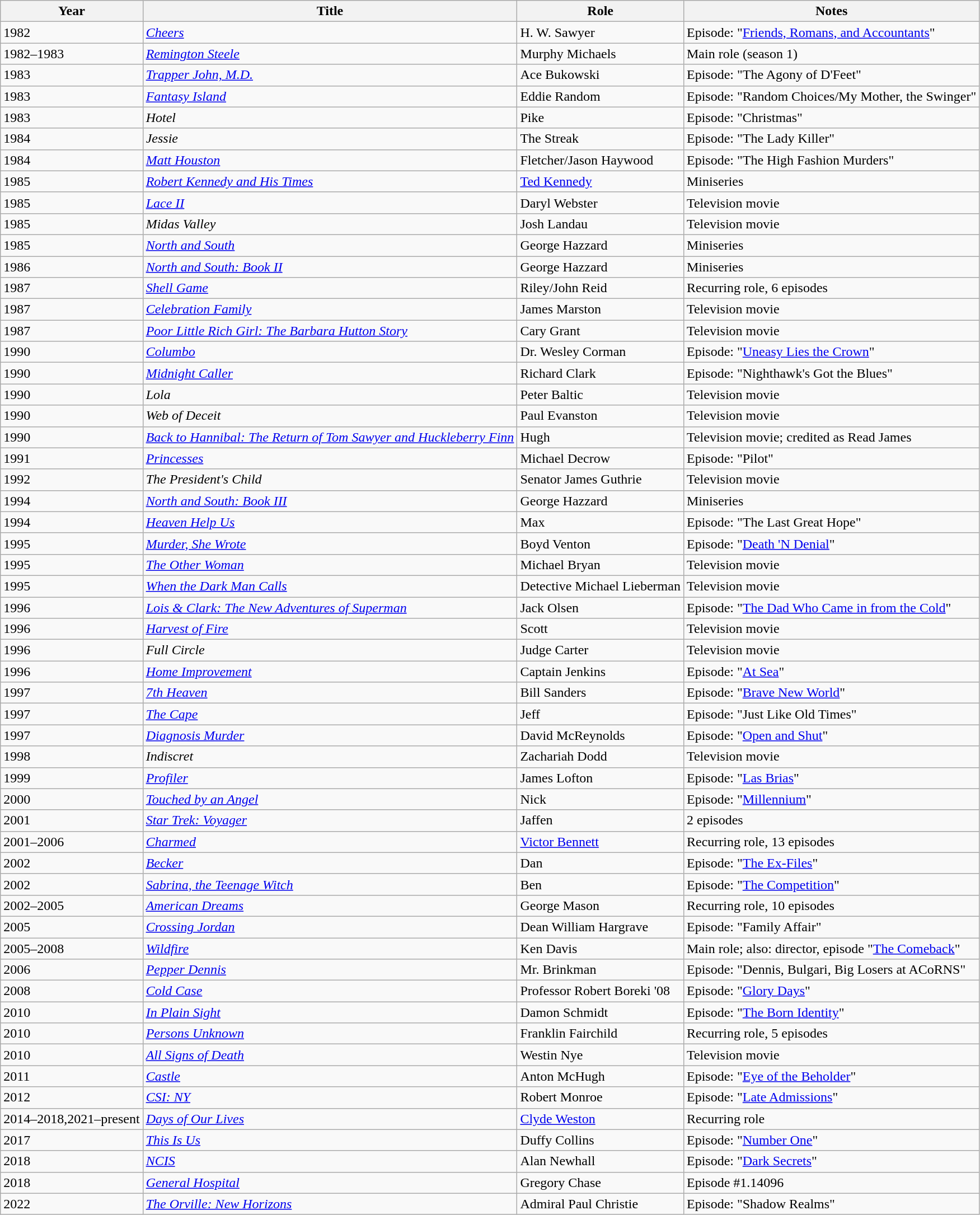<table class="wikitable sortable">
<tr>
<th>Year</th>
<th>Title</th>
<th>Role</th>
<th class="unsortable">Notes</th>
</tr>
<tr>
<td>1982</td>
<td><em><a href='#'>Cheers</a></em></td>
<td>H. W. Sawyer</td>
<td>Episode: "<a href='#'>Friends, Romans, and Accountants</a>"</td>
</tr>
<tr>
<td>1982–1983</td>
<td><em><a href='#'>Remington Steele</a></em></td>
<td>Murphy Michaels</td>
<td>Main role (season 1)</td>
</tr>
<tr>
<td>1983</td>
<td><em><a href='#'>Trapper John, M.D.</a></em></td>
<td>Ace Bukowski</td>
<td>Episode: "The Agony of D'Feet"</td>
</tr>
<tr>
<td>1983</td>
<td><em><a href='#'>Fantasy Island</a></em></td>
<td>Eddie Random</td>
<td>Episode: "Random Choices/My Mother, the Swinger"</td>
</tr>
<tr>
<td>1983</td>
<td><em>Hotel</em></td>
<td>Pike</td>
<td>Episode: "Christmas"</td>
</tr>
<tr>
<td>1984</td>
<td><em>Jessie</em></td>
<td>The Streak</td>
<td>Episode: "The Lady Killer"</td>
</tr>
<tr>
<td>1984</td>
<td><em><a href='#'>Matt Houston</a></em></td>
<td>Fletcher/Jason Haywood</td>
<td>Episode: "The High Fashion Murders"</td>
</tr>
<tr>
<td>1985</td>
<td><em><a href='#'>Robert Kennedy and His Times</a></em></td>
<td><a href='#'>Ted Kennedy</a></td>
<td>Miniseries</td>
</tr>
<tr>
<td>1985</td>
<td><em><a href='#'>Lace II</a></em></td>
<td>Daryl Webster</td>
<td>Television movie</td>
</tr>
<tr>
<td>1985</td>
<td><em>Midas Valley</em></td>
<td>Josh Landau</td>
<td>Television movie</td>
</tr>
<tr>
<td>1985</td>
<td><em><a href='#'>North and South</a></em></td>
<td>George Hazzard</td>
<td>Miniseries</td>
</tr>
<tr>
<td>1986</td>
<td><em><a href='#'>North and South: Book II</a></em></td>
<td>George Hazzard</td>
<td>Miniseries</td>
</tr>
<tr>
<td>1987</td>
<td><em><a href='#'>Shell Game</a></em></td>
<td>Riley/John Reid</td>
<td>Recurring role, 6 episodes</td>
</tr>
<tr>
<td>1987</td>
<td><em><a href='#'>Celebration Family</a></em></td>
<td>James Marston</td>
<td>Television movie</td>
</tr>
<tr>
<td>1987</td>
<td><em><a href='#'>Poor Little Rich Girl: The Barbara Hutton Story</a></em></td>
<td>Cary Grant</td>
<td>Television movie</td>
</tr>
<tr>
<td>1990</td>
<td><em><a href='#'>Columbo</a></em></td>
<td>Dr. Wesley Corman</td>
<td>Episode: "<a href='#'>Uneasy Lies the Crown</a>"</td>
</tr>
<tr>
<td>1990</td>
<td><em><a href='#'>Midnight Caller</a></em></td>
<td>Richard Clark</td>
<td>Episode: "Nighthawk's Got the Blues"</td>
</tr>
<tr>
<td>1990</td>
<td><em>Lola</em></td>
<td>Peter Baltic</td>
<td>Television movie</td>
</tr>
<tr>
<td>1990</td>
<td><em>Web of Deceit</em></td>
<td>Paul Evanston</td>
<td>Television movie</td>
</tr>
<tr>
<td>1990</td>
<td><em><a href='#'>Back to Hannibal: The Return of Tom Sawyer and Huckleberry Finn</a></em></td>
<td>Hugh</td>
<td>Television movie; credited as Read James</td>
</tr>
<tr>
<td>1991</td>
<td><em><a href='#'>Princesses</a></em></td>
<td>Michael Decrow</td>
<td>Episode: "Pilot"</td>
</tr>
<tr>
<td>1992</td>
<td><em>The President's Child</em></td>
<td>Senator James Guthrie</td>
<td>Television movie</td>
</tr>
<tr>
<td>1994</td>
<td><em><a href='#'>North and South: Book III</a></em></td>
<td>George Hazzard</td>
<td>Miniseries</td>
</tr>
<tr>
<td>1994</td>
<td><em><a href='#'>Heaven Help Us</a></em></td>
<td>Max</td>
<td>Episode: "The Last Great Hope"</td>
</tr>
<tr>
<td>1995</td>
<td><em><a href='#'>Murder, She Wrote</a></em></td>
<td>Boyd Venton</td>
<td>Episode: "<a href='#'>Death 'N Denial</a>"</td>
</tr>
<tr>
<td>1995</td>
<td><em><a href='#'>The Other Woman</a></em></td>
<td>Michael Bryan</td>
<td>Television movie</td>
</tr>
<tr>
<td>1995</td>
<td><em><a href='#'>When the Dark Man Calls</a></em></td>
<td>Detective Michael Lieberman</td>
<td>Television movie</td>
</tr>
<tr>
<td>1996</td>
<td><em><a href='#'>Lois & Clark: The New Adventures of Superman</a></em></td>
<td>Jack Olsen</td>
<td>Episode: "<a href='#'>The Dad Who Came in from the Cold</a>"</td>
</tr>
<tr>
<td>1996</td>
<td><em><a href='#'>Harvest of Fire</a></em></td>
<td>Scott</td>
<td>Television movie</td>
</tr>
<tr>
<td>1996</td>
<td><em>Full Circle</em></td>
<td>Judge Carter</td>
<td>Television movie</td>
</tr>
<tr>
<td>1996</td>
<td><em><a href='#'>Home Improvement</a></em></td>
<td>Captain Jenkins</td>
<td>Episode: "<a href='#'>At Sea</a>"</td>
</tr>
<tr>
<td>1997</td>
<td><em><a href='#'>7th Heaven</a></em></td>
<td>Bill Sanders</td>
<td>Episode: "<a href='#'>Brave New World</a>"</td>
</tr>
<tr>
<td>1997</td>
<td><em><a href='#'>The Cape</a></em></td>
<td>Jeff</td>
<td>Episode: "Just Like Old Times"</td>
</tr>
<tr>
<td>1997</td>
<td><em><a href='#'>Diagnosis Murder</a></em></td>
<td>David McReynolds</td>
<td>Episode: "<a href='#'>Open and Shut</a>"</td>
</tr>
<tr>
<td>1998</td>
<td><em>Indiscret</em></td>
<td>Zachariah Dodd</td>
<td>Television movie</td>
</tr>
<tr>
<td>1999</td>
<td><em><a href='#'>Profiler</a></em></td>
<td>James Lofton</td>
<td>Episode: "<a href='#'>Las Brias</a>"</td>
</tr>
<tr>
<td>2000</td>
<td><em><a href='#'>Touched by an Angel</a></em></td>
<td>Nick</td>
<td>Episode: "<a href='#'>Millennium</a>"</td>
</tr>
<tr>
<td>2001</td>
<td><em><a href='#'>Star Trek: Voyager</a></em></td>
<td>Jaffen</td>
<td>2 episodes</td>
</tr>
<tr>
<td>2001–2006</td>
<td><em><a href='#'>Charmed</a></em></td>
<td><a href='#'>Victor Bennett</a></td>
<td>Recurring role, 13 episodes</td>
</tr>
<tr>
<td>2002</td>
<td><em><a href='#'>Becker</a></em></td>
<td>Dan</td>
<td>Episode: "<a href='#'>The Ex-Files</a>"</td>
</tr>
<tr>
<td>2002</td>
<td><em><a href='#'>Sabrina, the Teenage Witch</a></em></td>
<td>Ben</td>
<td>Episode: "<a href='#'>The Competition</a>"</td>
</tr>
<tr>
<td>2002–2005</td>
<td><em><a href='#'>American Dreams</a></em></td>
<td>George Mason</td>
<td>Recurring role, 10 episodes</td>
</tr>
<tr>
<td>2005</td>
<td><em><a href='#'>Crossing Jordan</a></em></td>
<td>Dean William Hargrave</td>
<td>Episode: "Family Affair"</td>
</tr>
<tr>
<td>2005–2008</td>
<td><em><a href='#'>Wildfire</a></em></td>
<td>Ken Davis</td>
<td>Main role; also: director, episode "<a href='#'>The Comeback</a>"</td>
</tr>
<tr>
<td>2006</td>
<td><em><a href='#'>Pepper Dennis</a></em></td>
<td>Mr. Brinkman</td>
<td>Episode: "Dennis, Bulgari, Big Losers at ACoRNS"</td>
</tr>
<tr>
<td>2008</td>
<td><em><a href='#'>Cold Case</a></em></td>
<td>Professor Robert Boreki '08</td>
<td>Episode: "<a href='#'>Glory Days</a>"</td>
</tr>
<tr>
<td>2010</td>
<td><em><a href='#'>In Plain Sight</a></em></td>
<td>Damon Schmidt</td>
<td>Episode: "<a href='#'>The Born Identity</a>"</td>
</tr>
<tr>
<td>2010</td>
<td><em><a href='#'>Persons Unknown</a></em></td>
<td>Franklin Fairchild</td>
<td>Recurring role, 5 episodes</td>
</tr>
<tr>
<td>2010</td>
<td><em><a href='#'>All Signs of Death</a></em></td>
<td>Westin Nye</td>
<td>Television movie</td>
</tr>
<tr>
<td>2011</td>
<td><em><a href='#'>Castle</a></em></td>
<td>Anton McHugh</td>
<td>Episode: "<a href='#'>Eye of the Beholder</a>"</td>
</tr>
<tr>
<td>2012</td>
<td><em><a href='#'>CSI: NY</a></em></td>
<td>Robert Monroe</td>
<td>Episode: "<a href='#'>Late Admissions</a>"</td>
</tr>
<tr>
<td>2014–2018,2021–present</td>
<td><em><a href='#'>Days of Our Lives</a></em></td>
<td><a href='#'>Clyde Weston</a></td>
<td>Recurring role</td>
</tr>
<tr>
<td>2017</td>
<td><em><a href='#'>This Is Us</a></em></td>
<td>Duffy Collins</td>
<td>Episode: "<a href='#'>Number One</a>"</td>
</tr>
<tr>
<td>2018</td>
<td><em><a href='#'>NCIS</a></em></td>
<td>Alan Newhall</td>
<td>Episode: "<a href='#'>Dark Secrets</a>"</td>
</tr>
<tr>
<td>2018</td>
<td><em><a href='#'>General Hospital</a></em></td>
<td>Gregory Chase</td>
<td>Episode #1.14096</td>
</tr>
<tr>
<td>2022</td>
<td><em><a href='#'>The Orville: New Horizons</a></em></td>
<td>Admiral Paul Christie</td>
<td>Episode: "Shadow Realms"</td>
</tr>
</table>
